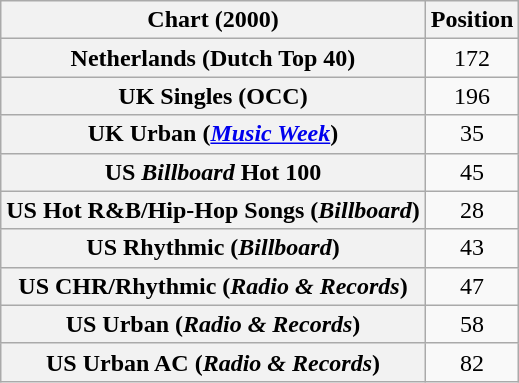<table class="wikitable sortable plainrowheaders" style="text-align:center">
<tr>
<th>Chart (2000)</th>
<th>Position</th>
</tr>
<tr>
<th scope="row">Netherlands (Dutch Top 40)</th>
<td>172</td>
</tr>
<tr>
<th scope="row">UK Singles (OCC)</th>
<td>196</td>
</tr>
<tr>
<th scope="row">UK Urban (<em><a href='#'>Music Week</a></em>)</th>
<td>35</td>
</tr>
<tr>
<th scope="row">US <em>Billboard</em> Hot 100</th>
<td>45</td>
</tr>
<tr>
<th scope="row">US Hot R&B/Hip-Hop Songs (<em>Billboard</em>)</th>
<td>28</td>
</tr>
<tr>
<th scope="row">US Rhythmic (<em>Billboard</em>)</th>
<td>43</td>
</tr>
<tr>
<th scope="row">US CHR/Rhythmic (<em>Radio & Records</em>)</th>
<td>47</td>
</tr>
<tr>
<th scope="row">US Urban (<em>Radio & Records</em>)</th>
<td>58</td>
</tr>
<tr>
<th scope="row">US Urban AC (<em>Radio & Records</em>)</th>
<td>82</td>
</tr>
</table>
